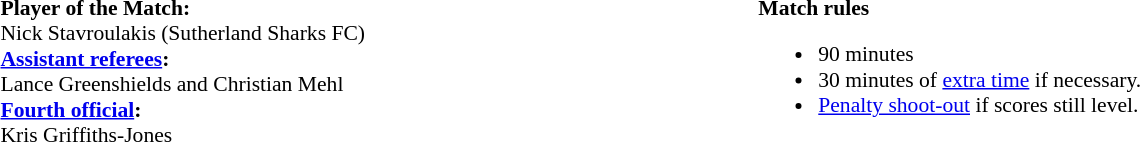<table style="width:100%;font-size:90%">
<tr>
<td style="width:40%;vertical-align:top"><br><strong>Player of the Match:</strong>
<br>Nick Stavroulakis (Sutherland Sharks FC)
<br><strong><a href='#'>Assistant referees</a>:</strong>
<br>Lance Greenshields and Christian Mehl
<br><strong><a href='#'>Fourth official</a>:</strong>
<br>Kris Griffiths-Jones</td>
<td style="width:60%;vertical-align:top"><br><strong>Match rules</strong><ul><li>90 minutes</li><li>30 minutes of <a href='#'>extra time</a> if necessary.</li><li><a href='#'>Penalty shoot-out</a> if scores still level.</li></ul></td>
</tr>
</table>
